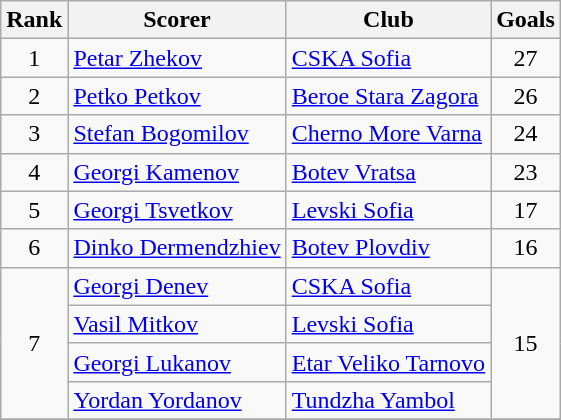<table class="wikitable" style="text-align:center">
<tr>
<th>Rank</th>
<th>Scorer</th>
<th>Club</th>
<th>Goals</th>
</tr>
<tr>
<td rowspan="1">1</td>
<td align="left"> <a href='#'>Petar Zhekov</a></td>
<td align="left"><a href='#'>CSKA Sofia</a></td>
<td rowspan="1">27</td>
</tr>
<tr>
<td rowspan="1">2</td>
<td align="left"> <a href='#'>Petko Petkov</a></td>
<td align="left"><a href='#'>Beroe Stara Zagora</a></td>
<td rowspan="1">26</td>
</tr>
<tr>
<td rowspan="1">3</td>
<td align="left"> <a href='#'>Stefan Bogomilov</a></td>
<td align="left"><a href='#'>Cherno More Varna</a></td>
<td rowspan="1">24</td>
</tr>
<tr>
<td rowspan="1">4</td>
<td align="left"> <a href='#'>Georgi Kamenov</a></td>
<td align="left"><a href='#'>Botev Vratsa</a></td>
<td rowspan="1">23</td>
</tr>
<tr>
<td rowspan="1">5</td>
<td align="left"> <a href='#'>Georgi Tsvetkov</a></td>
<td align="left"><a href='#'>Levski Sofia</a></td>
<td rowspan="1">17</td>
</tr>
<tr>
<td rowspan="1">6</td>
<td align="left"> <a href='#'>Dinko Dermendzhiev</a></td>
<td align="left"><a href='#'>Botev Plovdiv</a></td>
<td rowspan="1">16</td>
</tr>
<tr>
<td rowspan="4">7</td>
<td align="left"> <a href='#'>Georgi Denev</a></td>
<td align="left"><a href='#'>CSKA Sofia</a></td>
<td rowspan="4">15</td>
</tr>
<tr>
<td align="left"> <a href='#'>Vasil Mitkov</a></td>
<td align="left"><a href='#'>Levski Sofia</a></td>
</tr>
<tr>
<td align="left"> <a href='#'>Georgi Lukanov</a></td>
<td align="left"><a href='#'>Etar Veliko Tarnovo</a></td>
</tr>
<tr>
<td align="left"> <a href='#'>Yordan Yordanov</a></td>
<td align="left"><a href='#'>Tundzha Yambol</a></td>
</tr>
<tr>
</tr>
</table>
